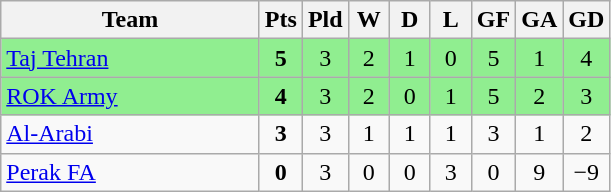<table class="wikitable" style="text-align: center;">
<tr>
<th width="165">Team</th>
<th width="20">Pts</th>
<th width="20">Pld</th>
<th width="20">W</th>
<th width="20">D</th>
<th width="20">L</th>
<th width="20">GF</th>
<th width="20">GA</th>
<th width="20">GD</th>
</tr>
<tr bgcolor=lightgreen>
<td style="text-align:left;"> <a href='#'>Taj Tehran</a></td>
<td><strong>5</strong></td>
<td>3</td>
<td>2</td>
<td>1</td>
<td>0</td>
<td>5</td>
<td>1</td>
<td>4</td>
</tr>
<tr bgcolor=lightgreen>
<td style="text-align:left;"> <a href='#'>ROK Army</a></td>
<td><strong>4</strong></td>
<td>3</td>
<td>2</td>
<td>0</td>
<td>1</td>
<td>5</td>
<td>2</td>
<td>3</td>
</tr>
<tr>
<td style="text-align:left;"> <a href='#'>Al-Arabi</a></td>
<td><strong>3</strong></td>
<td>3</td>
<td>1</td>
<td>1</td>
<td>1</td>
<td>3</td>
<td>1</td>
<td>2</td>
</tr>
<tr>
<td style="text-align:left;"> <a href='#'>Perak FA</a></td>
<td><strong>0</strong></td>
<td>3</td>
<td>0</td>
<td>0</td>
<td>3</td>
<td>0</td>
<td>9</td>
<td>−9</td>
</tr>
</table>
